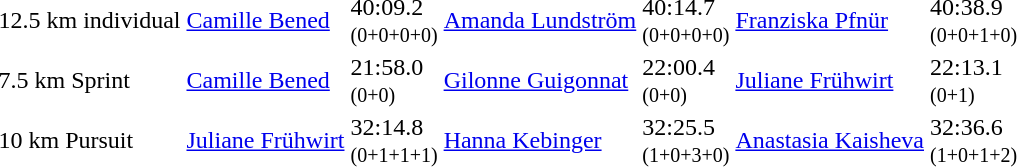<table>
<tr>
<td>12.5 km individual<br><em></em></td>
<td><a href='#'>Camille Bened</a><br><small></small></td>
<td>40:09.2<br><small>(0+0+0+0)</small></td>
<td><a href='#'>Amanda Lundström</a><br><small></small></td>
<td>40:14.7<br><small>(0+0+0+0)</small></td>
<td><a href='#'>Franziska Pfnür</a><br><small></small></td>
<td>40:38.9<br><small>(0+0+1+0)</small></td>
</tr>
<tr>
<td>7.5 km Sprint<br><em></em></td>
<td><a href='#'>Camille Bened</a><br><small></small></td>
<td>21:58.0<br><small>(0+0)</small></td>
<td><a href='#'>Gilonne Guigonnat</a><br><small></small></td>
<td>22:00.4<br><small>(0+0)</small></td>
<td><a href='#'>Juliane Frühwirt</a><br><small></small></td>
<td>22:13.1<br><small>(0+1)</small></td>
</tr>
<tr>
<td>10 km Pursuit<br><em></em></td>
<td><a href='#'>Juliane Frühwirt</a><br><small></small></td>
<td>32:14.8<br><small>(0+1+1+1)</small></td>
<td><a href='#'>Hanna Kebinger</a><br><small></small></td>
<td>32:25.5<br><small>(1+0+3+0)</small></td>
<td><a href='#'>Anastasia Kaisheva</a><br><small></small></td>
<td>32:36.6<br><small>(1+0+1+2)</small></td>
</tr>
</table>
